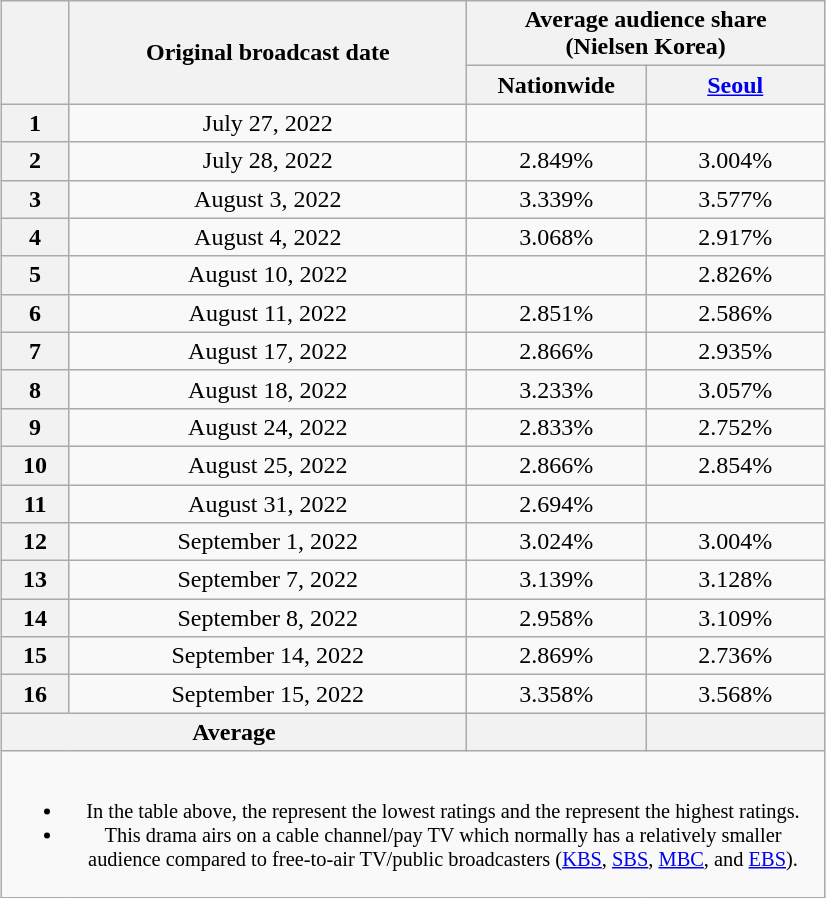<table class="wikitable" style="margin-left:auto; margin-right:auto; width:550px; text-align:center">
<tr>
<th scope="col" rowspan="2"></th>
<th scope="col" rowspan="2">Original broadcast date</th>
<th scope="col" colspan="2">Average audience share<br>(Nielsen Korea)</th>
</tr>
<tr>
<th scope="col" style="width:7em">Nationwide</th>
<th scope="col" style="width:7em"><a href='#'>Seoul</a></th>
</tr>
<tr>
<th scope="col">1</th>
<td>July 27, 2022</td>
<td><strong></strong> </td>
<td><strong></strong> </td>
</tr>
<tr>
<th scope="col">2</th>
<td>July 28, 2022</td>
<td>2.849% </td>
<td>3.004% </td>
</tr>
<tr>
<th scope="col">3</th>
<td>August 3, 2022</td>
<td>3.339% </td>
<td>3.577% </td>
</tr>
<tr>
<th scope="col">4</th>
<td>August 4, 2022</td>
<td>3.068% </td>
<td>2.917% </td>
</tr>
<tr>
<th scope="col">5</th>
<td>August 10, 2022</td>
<td><strong></strong> </td>
<td>2.826% </td>
</tr>
<tr>
<th scope="col">6</th>
<td>August 11, 2022</td>
<td>2.851% </td>
<td>2.586% </td>
</tr>
<tr>
<th scope="col">7</th>
<td>August 17, 2022</td>
<td>2.866% </td>
<td>2.935% </td>
</tr>
<tr>
<th scope="col">8</th>
<td>August 18, 2022</td>
<td>3.233% </td>
<td>3.057% </td>
</tr>
<tr>
<th scope="col">9</th>
<td>August 24, 2022</td>
<td>2.833% </td>
<td>2.752% </td>
</tr>
<tr>
<th scope="col">10</th>
<td>August 25, 2022</td>
<td>2.866% </td>
<td>2.854% </td>
</tr>
<tr>
<th scope="col">11</th>
<td>August 31, 2022</td>
<td>2.694% </td>
<td><strong></strong> </td>
</tr>
<tr>
<th scope="col">12</th>
<td>September 1, 2022</td>
<td>3.024% </td>
<td>3.004% </td>
</tr>
<tr>
<th scope="col">13</th>
<td>September 7, 2022</td>
<td>3.139% </td>
<td>3.128% </td>
</tr>
<tr>
<th scope="col">14</th>
<td>September 8, 2022</td>
<td>2.958% </td>
<td>3.109% </td>
</tr>
<tr>
<th scope="col">15</th>
<td>September 14, 2022</td>
<td>2.869% </td>
<td>2.736% </td>
</tr>
<tr>
<th scope="col">16</th>
<td>September 15, 2022</td>
<td>3.358% </td>
<td>3.568% </td>
</tr>
<tr>
<th scope="col" colspan="2">Average</th>
<th scope="col"></th>
<th scope="col"></th>
</tr>
<tr>
<td colspan="4" style="font-size:85%"><br><ul><li>In the table above, the <strong></strong> represent the lowest ratings and the <strong></strong> represent the highest ratings.</li><li>This drama airs on a cable channel/pay TV which normally has a relatively smaller audience compared to free-to-air TV/public broadcasters (<a href='#'>KBS</a>, <a href='#'>SBS</a>, <a href='#'>MBC</a>, and <a href='#'>EBS</a>).</li></ul></td>
</tr>
</table>
